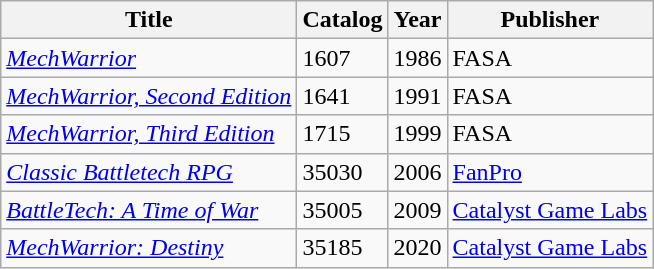<table class="wikitable">
<tr>
<th scope="col">Title</th>
<th scope="col">Catalog</th>
<th scope="col">Year</th>
<th scope="col">Publisher</th>
</tr>
<tr>
<td><em><a href='#'>MechWarrior</a></em></td>
<td>1607</td>
<td>1986</td>
<td>FASA</td>
</tr>
<tr>
<td><em><a href='#'>MechWarrior, Second Edition</a></em></td>
<td>1641</td>
<td>1991</td>
<td>FASA</td>
</tr>
<tr>
<td><em><a href='#'>MechWarrior, Third Edition</a></em></td>
<td>1715</td>
<td>1999</td>
<td>FASA</td>
</tr>
<tr>
<td><em><a href='#'>Classic Battletech RPG</a></em></td>
<td>35030</td>
<td>2006</td>
<td><a href='#'>FanPro</a></td>
</tr>
<tr>
<td><em><a href='#'>BattleTech: A Time of War</a></em></td>
<td>35005</td>
<td>2009</td>
<td><a href='#'>Catalyst Game Labs</a></td>
</tr>
<tr>
<td><em><a href='#'>MechWarrior: Destiny</a></em></td>
<td>35185</td>
<td>2020</td>
<td><a href='#'>Catalyst Game Labs</a></td>
</tr>
</table>
